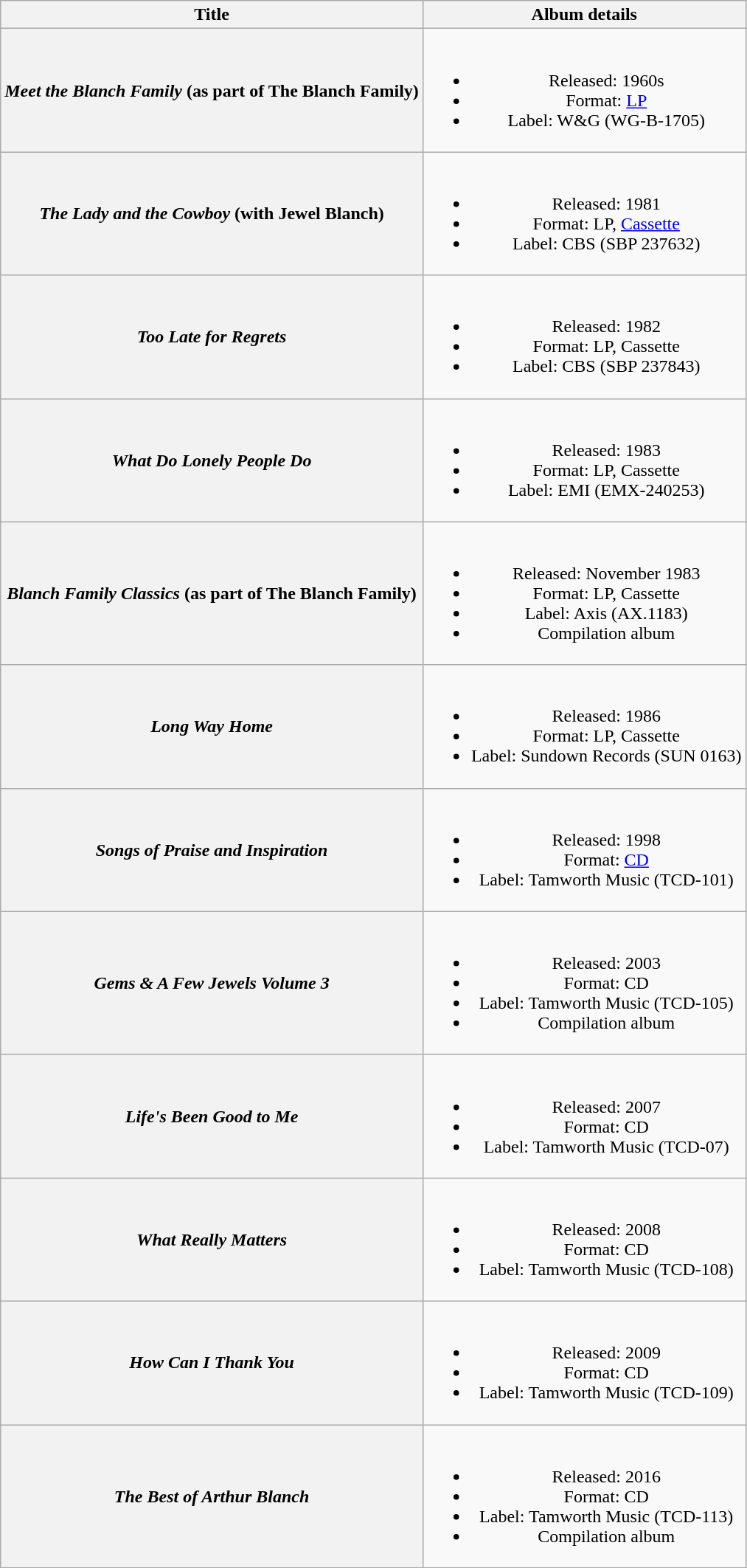<table class="wikitable plainrowheaders" style="text-align:center;" border="1">
<tr>
<th scope="col">Title</th>
<th scope="col">Album details</th>
</tr>
<tr>
<th scope="row"><em>Meet the Blanch Family</em> (as part of The Blanch Family)</th>
<td><br><ul><li>Released: 1960s</li><li>Format: <a href='#'>LP</a></li><li>Label: W&G (WG-B-1705)</li></ul></td>
</tr>
<tr>
<th scope="row"><em>The Lady and the Cowboy</em> (with Jewel Blanch)</th>
<td><br><ul><li>Released: 1981</li><li>Format: LP, <a href='#'>Cassette</a></li><li>Label: CBS (SBP 237632)</li></ul></td>
</tr>
<tr>
<th scope="row"><em>Too Late for Regrets</em></th>
<td><br><ul><li>Released: 1982</li><li>Format: LP, Cassette</li><li>Label: CBS (SBP 237843)</li></ul></td>
</tr>
<tr>
<th scope="row"><em>What Do Lonely People Do</em></th>
<td><br><ul><li>Released: 1983</li><li>Format: LP, Cassette</li><li>Label: EMI (EMX-240253)</li></ul></td>
</tr>
<tr>
<th scope="row"><em>Blanch Family Classics</em> (as part of The Blanch Family)</th>
<td><br><ul><li>Released: November 1983</li><li>Format: LP, Cassette</li><li>Label: Axis (AX.1183)</li><li>Compilation album</li></ul></td>
</tr>
<tr>
<th scope="row"><em>Long Way Home</em></th>
<td><br><ul><li>Released: 1986</li><li>Format: LP, Cassette</li><li>Label: Sundown Records (SUN 0163)</li></ul></td>
</tr>
<tr>
<th scope="row"><em>Songs of Praise and Inspiration</em></th>
<td><br><ul><li>Released: 1998</li><li>Format: <a href='#'>CD</a></li><li>Label: Tamworth Music (TCD-101)</li></ul></td>
</tr>
<tr>
<th scope="row"><em>Gems & A Few Jewels Volume 3</em></th>
<td><br><ul><li>Released: 2003</li><li>Format: CD</li><li>Label: Tamworth Music (TCD-105)</li><li>Compilation album</li></ul></td>
</tr>
<tr>
<th scope="row"><em>Life's Been Good to Me</em></th>
<td><br><ul><li>Released: 2007</li><li>Format: CD</li><li>Label: Tamworth Music (TCD-07)</li></ul></td>
</tr>
<tr>
<th scope="row"><em>What Really Matters </em></th>
<td><br><ul><li>Released: 2008</li><li>Format: CD</li><li>Label: Tamworth Music (TCD-108)</li></ul></td>
</tr>
<tr>
<th scope="row"><em>How Can I Thank You</em></th>
<td><br><ul><li>Released: 2009</li><li>Format: CD</li><li>Label: Tamworth Music (TCD-109)</li></ul></td>
</tr>
<tr>
<th scope="row"><em>The Best of Arthur Blanch</em></th>
<td><br><ul><li>Released: 2016</li><li>Format: CD</li><li>Label: Tamworth Music (TCD-113)</li><li>Compilation album</li></ul></td>
</tr>
</table>
